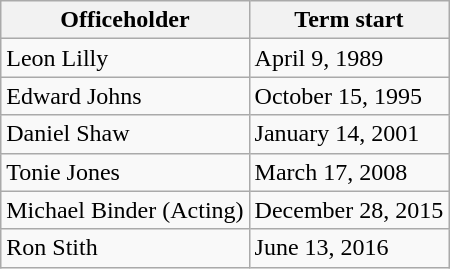<table class="wikitable sortable">
<tr style="vertical-align:bottom;">
<th>Officeholder</th>
<th>Term start</th>
</tr>
<tr>
<td>Leon Lilly</td>
<td>April 9, 1989</td>
</tr>
<tr>
<td>Edward Johns</td>
<td>October 15, 1995<br></td>
</tr>
<tr>
<td>Daniel Shaw</td>
<td>January 14, 2001<br></td>
</tr>
<tr>
<td>Tonie Jones</td>
<td>March 17, 2008</td>
</tr>
<tr>
<td>Michael Binder (Acting)</td>
<td>December 28, 2015</td>
</tr>
<tr>
<td>Ron Stith</td>
<td>June 13, 2016</td>
</tr>
</table>
